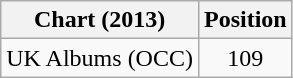<table class="wikitable">
<tr>
<th>Chart (2013)</th>
<th>Position</th>
</tr>
<tr>
<td>UK Albums (OCC)</td>
<td align="center">109</td>
</tr>
</table>
